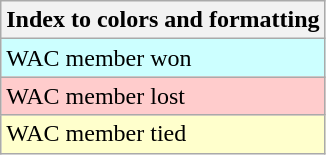<table class="wikitable">
<tr>
<th>Index to colors and formatting</th>
</tr>
<tr style="background:#cff;">
<td>WAC member won</td>
</tr>
<tr style="background:#fcc;">
<td>WAC member lost</td>
</tr>
<tr style="background:#ffc;">
<td>WAC member tied</td>
</tr>
</table>
